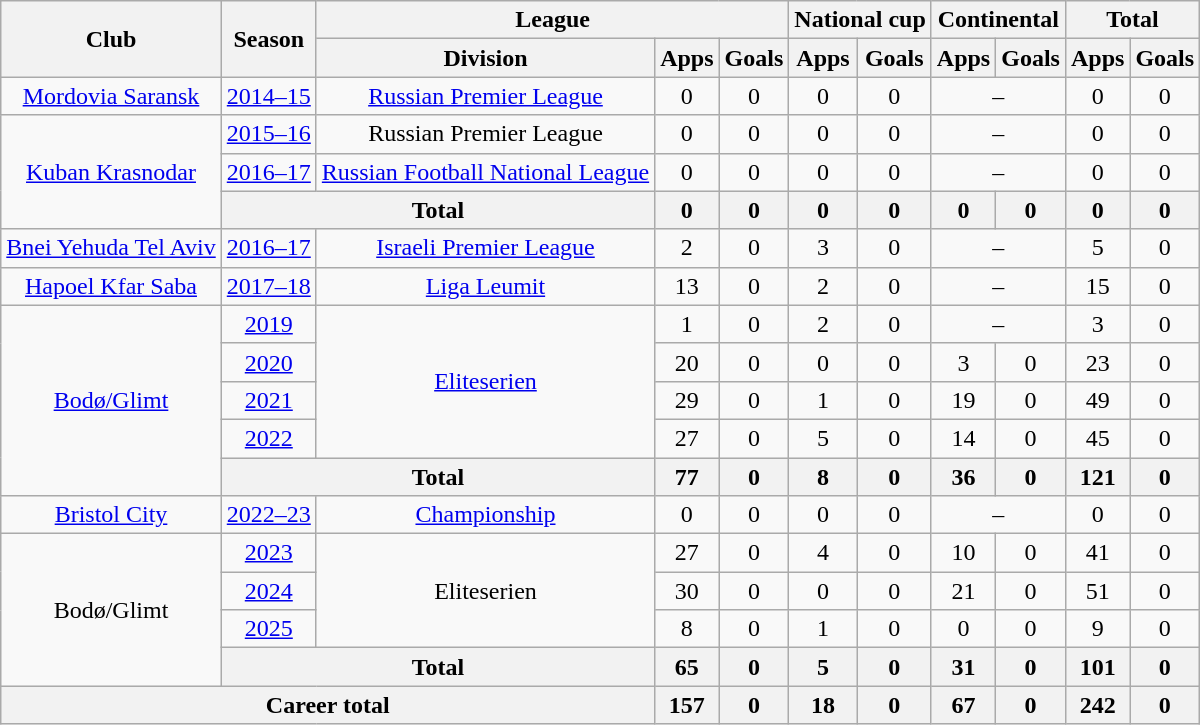<table class="wikitable" style="text-align:center">
<tr>
<th rowspan="2">Club</th>
<th rowspan="2">Season</th>
<th colspan="3">League</th>
<th colspan="2">National cup</th>
<th colspan="2">Continental</th>
<th colspan="2">Total</th>
</tr>
<tr>
<th>Division</th>
<th>Apps</th>
<th>Goals</th>
<th>Apps</th>
<th>Goals</th>
<th>Apps</th>
<th>Goals</th>
<th>Apps</th>
<th>Goals</th>
</tr>
<tr>
<td><a href='#'>Mordovia Saransk</a></td>
<td><a href='#'>2014–15</a></td>
<td><a href='#'>Russian Premier League</a></td>
<td>0</td>
<td>0</td>
<td>0</td>
<td>0</td>
<td colspan="2">–</td>
<td>0</td>
<td>0</td>
</tr>
<tr>
<td rowspan="3"><a href='#'>Kuban Krasnodar</a></td>
<td><a href='#'>2015–16</a></td>
<td>Russian Premier League</td>
<td>0</td>
<td>0</td>
<td>0</td>
<td>0</td>
<td colspan="2">–</td>
<td>0</td>
<td>0</td>
</tr>
<tr>
<td><a href='#'>2016–17</a></td>
<td><a href='#'>Russian Football National League</a></td>
<td>0</td>
<td>0</td>
<td>0</td>
<td>0</td>
<td colspan="2">–</td>
<td>0</td>
<td>0</td>
</tr>
<tr>
<th colspan="2">Total</th>
<th>0</th>
<th>0</th>
<th>0</th>
<th>0</th>
<th>0</th>
<th>0</th>
<th>0</th>
<th>0</th>
</tr>
<tr>
<td><a href='#'>Bnei Yehuda Tel Aviv</a></td>
<td><a href='#'>2016–17</a></td>
<td><a href='#'>Israeli Premier League</a></td>
<td>2</td>
<td>0</td>
<td>3</td>
<td>0</td>
<td colspan="2">–</td>
<td>5</td>
<td>0</td>
</tr>
<tr>
<td><a href='#'>Hapoel Kfar Saba</a></td>
<td><a href='#'>2017–18</a></td>
<td><a href='#'>Liga Leumit</a></td>
<td>13</td>
<td>0</td>
<td>2</td>
<td>0</td>
<td colspan="2">–</td>
<td>15</td>
<td>0</td>
</tr>
<tr>
<td rowspan="5"><a href='#'>Bodø/Glimt</a></td>
<td><a href='#'>2019</a></td>
<td rowspan="4"><a href='#'>Eliteserien</a></td>
<td>1</td>
<td>0</td>
<td>2</td>
<td>0</td>
<td colspan="2">–</td>
<td>3</td>
<td>0</td>
</tr>
<tr>
<td><a href='#'>2020</a></td>
<td>20</td>
<td>0</td>
<td>0</td>
<td>0</td>
<td>3</td>
<td>0</td>
<td>23</td>
<td>0</td>
</tr>
<tr>
<td><a href='#'>2021</a></td>
<td>29</td>
<td>0</td>
<td>1</td>
<td>0</td>
<td>19</td>
<td>0</td>
<td>49</td>
<td>0</td>
</tr>
<tr>
<td><a href='#'>2022</a></td>
<td>27</td>
<td>0</td>
<td>5</td>
<td>0</td>
<td>14</td>
<td>0</td>
<td>45</td>
<td>0</td>
</tr>
<tr>
<th colspan="2">Total</th>
<th>77</th>
<th>0</th>
<th>8</th>
<th>0</th>
<th>36</th>
<th>0</th>
<th>121</th>
<th>0</th>
</tr>
<tr>
<td><a href='#'>Bristol City</a></td>
<td><a href='#'>2022–23</a></td>
<td><a href='#'>Championship</a></td>
<td>0</td>
<td>0</td>
<td>0</td>
<td>0</td>
<td colspan="2">–</td>
<td>0</td>
<td>0</td>
</tr>
<tr>
<td rowspan="4">Bodø/Glimt</td>
<td><a href='#'>2023</a></td>
<td rowspan="3">Eliteserien</td>
<td>27</td>
<td>0</td>
<td>4</td>
<td>0</td>
<td>10</td>
<td>0</td>
<td>41</td>
<td>0</td>
</tr>
<tr>
<td><a href='#'>2024</a></td>
<td>30</td>
<td>0</td>
<td>0</td>
<td>0</td>
<td>21</td>
<td>0</td>
<td>51</td>
<td>0</td>
</tr>
<tr>
<td><a href='#'>2025</a></td>
<td>8</td>
<td>0</td>
<td>1</td>
<td>0</td>
<td>0</td>
<td>0</td>
<td>9</td>
<td>0</td>
</tr>
<tr>
<th colspan="2">Total</th>
<th>65</th>
<th>0</th>
<th>5</th>
<th>0</th>
<th>31</th>
<th>0</th>
<th>101</th>
<th>0</th>
</tr>
<tr>
<th colspan="3">Career total</th>
<th>157</th>
<th>0</th>
<th>18</th>
<th>0</th>
<th>67</th>
<th>0</th>
<th>242</th>
<th>0</th>
</tr>
</table>
